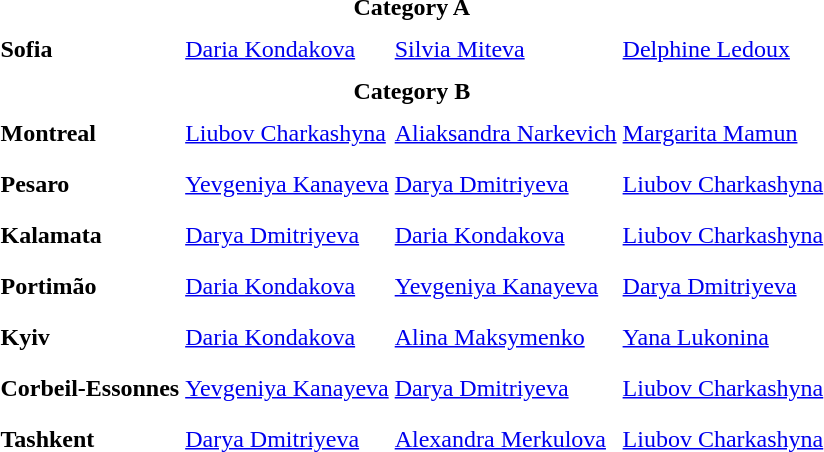<table>
<tr>
<td colspan="4" style="text-align:center;"><strong>Category A</strong></td>
</tr>
<tr>
<th scope=row style="text-align:left">Sofia </th>
<td style="height:30px;"> <a href='#'>Daria Kondakova</a></td>
<td style="height:30px;"> <a href='#'>Silvia Miteva</a></td>
<td style="height:30px;"> <a href='#'>Delphine Ledoux</a></td>
</tr>
<tr>
<td colspan="4" style="text-align:center;"><strong>Category B</strong></td>
</tr>
<tr>
<th scope=row style="text-align:left">Montreal </th>
<td style="height:30px;"> <a href='#'>Liubov Charkashyna</a></td>
<td style="height:30px;"> <a href='#'>Aliaksandra Narkevich</a></td>
<td style="height:30px;"> <a href='#'>Margarita Mamun</a></td>
</tr>
<tr>
<th scope=row style="text-align:left">Pesaro </th>
<td style="height:30px;"> <a href='#'>Yevgeniya Kanayeva</a></td>
<td style="height:30px;"> <a href='#'>Darya Dmitriyeva</a></td>
<td style="height:30px;"> <a href='#'>Liubov Charkashyna</a></td>
</tr>
<tr>
<th scope=row style="text-align:left">Kalamata </th>
<td style="height:30px;"> <a href='#'>Darya Dmitriyeva</a></td>
<td style="height:30px;"> <a href='#'>Daria Kondakova</a></td>
<td style="height:30px;"> <a href='#'>Liubov Charkashyna</a></td>
</tr>
<tr>
<th scope=row style="text-align:left">Portimão </th>
<td style="height:30px;"> <a href='#'>Daria Kondakova</a></td>
<td style="height:30px;"> <a href='#'>Yevgeniya Kanayeva</a></td>
<td style="height:30px;"> <a href='#'>Darya Dmitriyeva</a></td>
</tr>
<tr>
<th scope=row style="text-align:left">Kyiv </th>
<td style="height:30px;"> <a href='#'>Daria Kondakova</a></td>
<td style="height:30px;"> <a href='#'>Alina Maksymenko</a></td>
<td style="height:30px;"> <a href='#'>Yana Lukonina</a></td>
</tr>
<tr>
<th scope=row style="text-align:left">Corbeil-Essonnes </th>
<td style="height:30px;"> <a href='#'>Yevgeniya Kanayeva</a></td>
<td style="height:30px;"> <a href='#'>Darya Dmitriyeva</a></td>
<td style="height:30px;"> <a href='#'>Liubov Charkashyna</a></td>
</tr>
<tr>
<th scope=row style="text-align:left">Tashkent </th>
<td style="height:30px;"> <a href='#'>Darya Dmitriyeva</a></td>
<td style="height:30px;"> <a href='#'>Alexandra Merkulova</a></td>
<td style="height:30px;"> <a href='#'>Liubov Charkashyna</a></td>
</tr>
</table>
